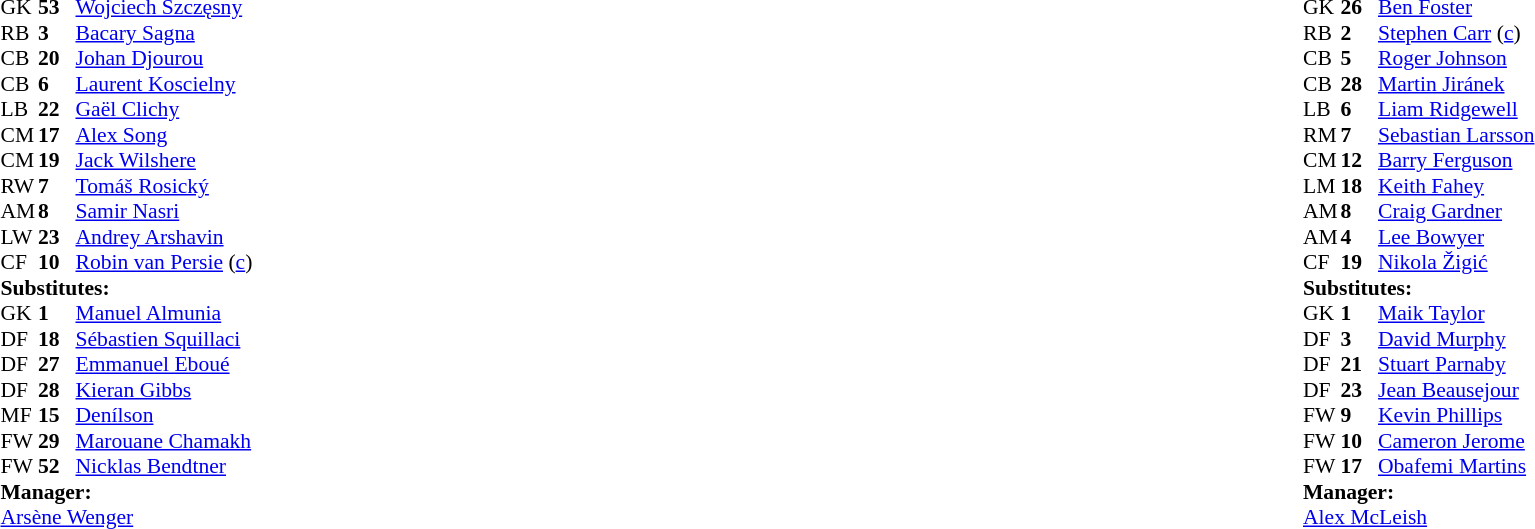<table width="100%">
<tr>
<td valign="top" width="50%"><br><table style="font-size:90%" cellspacing="0" cellpadding="0">
<tr>
<td colspan="4"></td>
</tr>
<tr>
<th width=25></th>
<th width=25></th>
</tr>
<tr>
<td>GK</td>
<td><strong>53</strong></td>
<td> <a href='#'>Wojciech Szczęsny</a></td>
</tr>
<tr>
<td>RB</td>
<td><strong>3</strong></td>
<td> <a href='#'>Bacary Sagna</a></td>
</tr>
<tr>
<td>CB</td>
<td><strong>20</strong></td>
<td> <a href='#'>Johan Djourou</a></td>
</tr>
<tr>
<td>CB</td>
<td><strong>6</strong></td>
<td> <a href='#'>Laurent Koscielny</a></td>
<td></td>
</tr>
<tr>
<td>LB</td>
<td><strong>22</strong></td>
<td> <a href='#'>Gaël Clichy</a></td>
<td></td>
</tr>
<tr>
<td>CM</td>
<td><strong>17</strong></td>
<td> <a href='#'>Alex Song</a></td>
</tr>
<tr>
<td>CM</td>
<td><strong>19</strong></td>
<td> <a href='#'>Jack Wilshere</a></td>
</tr>
<tr>
<td>RW</td>
<td><strong>7</strong></td>
<td> <a href='#'>Tomáš Rosický</a></td>
</tr>
<tr>
<td>AM</td>
<td><strong>8</strong></td>
<td> <a href='#'>Samir Nasri</a></td>
</tr>
<tr>
<td>LW</td>
<td><strong>23</strong></td>
<td> <a href='#'>Andrey Arshavin</a></td>
<td></td>
<td></td>
</tr>
<tr>
<td>CF</td>
<td><strong>10</strong></td>
<td> <a href='#'>Robin van Persie</a> (<a href='#'>c</a>)</td>
<td></td>
<td></td>
</tr>
<tr>
<td colspan=3><strong>Substitutes:</strong></td>
</tr>
<tr>
<td>GK</td>
<td><strong>1</strong></td>
<td> <a href='#'>Manuel Almunia</a></td>
</tr>
<tr>
<td>DF</td>
<td><strong>18</strong></td>
<td> <a href='#'>Sébastien Squillaci</a></td>
</tr>
<tr>
<td>DF</td>
<td><strong>27</strong></td>
<td> <a href='#'>Emmanuel Eboué</a></td>
</tr>
<tr>
<td>DF</td>
<td><strong>28</strong></td>
<td> <a href='#'>Kieran Gibbs</a></td>
</tr>
<tr>
<td>MF</td>
<td><strong>15</strong></td>
<td> <a href='#'>Denílson</a></td>
</tr>
<tr>
<td>FW</td>
<td><strong>29</strong></td>
<td> <a href='#'>Marouane Chamakh</a></td>
<td></td>
<td></td>
</tr>
<tr>
<td>FW</td>
<td><strong>52</strong></td>
<td> <a href='#'>Nicklas Bendtner</a></td>
<td></td>
<td></td>
</tr>
<tr>
<td colspan=3><strong>Manager:</strong></td>
</tr>
<tr>
<td colspan=4> <a href='#'>Arsène Wenger</a></td>
</tr>
</table>
</td>
<td valign="top"></td>
<td valign="top" width="50%"><br><table style="font-size:90%" cellspacing="0" cellpadding="0" align=center>
<tr>
<td colspan="4"></td>
</tr>
<tr>
<th width=25></th>
<th width=25></th>
</tr>
<tr>
<td>GK</td>
<td><strong>26</strong></td>
<td> <a href='#'>Ben Foster</a></td>
</tr>
<tr>
<td>RB</td>
<td><strong>2</strong></td>
<td> <a href='#'>Stephen Carr</a> (<a href='#'>c</a>)</td>
</tr>
<tr>
<td>CB</td>
<td><strong>5</strong></td>
<td> <a href='#'>Roger Johnson</a></td>
</tr>
<tr>
<td>CB</td>
<td><strong>28</strong></td>
<td> <a href='#'>Martin Jiránek</a></td>
</tr>
<tr>
<td>LB</td>
<td><strong>6</strong></td>
<td> <a href='#'>Liam Ridgewell</a></td>
</tr>
<tr>
<td>RM</td>
<td><strong>7</strong></td>
<td> <a href='#'>Sebastian Larsson</a></td>
<td></td>
</tr>
<tr>
<td>CM</td>
<td><strong>12</strong></td>
<td> <a href='#'>Barry Ferguson</a></td>
<td></td>
</tr>
<tr>
<td>LM</td>
<td><strong>18</strong></td>
<td> <a href='#'>Keith Fahey</a></td>
<td></td>
<td></td>
</tr>
<tr>
<td>AM</td>
<td><strong>8</strong></td>
<td> <a href='#'>Craig Gardner</a></td>
<td></td>
<td></td>
</tr>
<tr>
<td>AM</td>
<td><strong>4</strong></td>
<td> <a href='#'>Lee Bowyer</a></td>
</tr>
<tr>
<td>CF</td>
<td><strong>19</strong></td>
<td> <a href='#'>Nikola Žigić</a></td>
<td></td>
<td></td>
</tr>
<tr>
<td colspan=3><strong>Substitutes:</strong></td>
</tr>
<tr>
<td>GK</td>
<td><strong>1</strong></td>
<td> <a href='#'>Maik Taylor</a></td>
</tr>
<tr>
<td>DF</td>
<td><strong>3</strong></td>
<td> <a href='#'>David Murphy</a></td>
</tr>
<tr>
<td>DF</td>
<td><strong>21</strong></td>
<td> <a href='#'>Stuart Parnaby</a></td>
</tr>
<tr>
<td>DF</td>
<td><strong>23</strong></td>
<td> <a href='#'>Jean Beausejour</a></td>
<td></td>
<td></td>
</tr>
<tr>
<td>FW</td>
<td><strong>9</strong></td>
<td> <a href='#'>Kevin Phillips</a></td>
</tr>
<tr>
<td>FW</td>
<td><strong>10</strong></td>
<td> <a href='#'>Cameron Jerome</a></td>
<td></td>
<td></td>
</tr>
<tr>
<td>FW</td>
<td><strong>17</strong></td>
<td> <a href='#'>Obafemi Martins</a></td>
<td></td>
<td></td>
</tr>
<tr>
<td colspan=3><strong>Manager:</strong></td>
</tr>
<tr>
<td colspan=4> <a href='#'>Alex McLeish</a></td>
</tr>
</table>
</td>
</tr>
</table>
